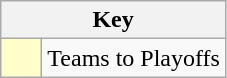<table class="wikitable" style="text-align: center;">
<tr>
<th colspan=2>Key</th>
</tr>
<tr>
<td style="background:#ffffcc; width:20px;"></td>
<td align=left>Teams to Playoffs</td>
</tr>
</table>
